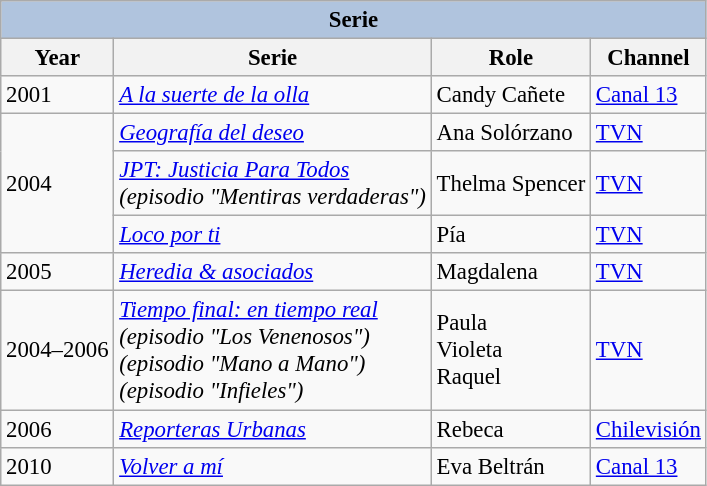<table class="wikitable" style="font-size: 95%;">
<tr>
<th colspan="4" style="background: LightSteelBlue;">Serie</th>
</tr>
<tr>
<th>Year</th>
<th>Serie</th>
<th>Role</th>
<th>Channel</th>
</tr>
<tr>
<td>2001</td>
<td><em><a href='#'>A la suerte de la olla</a></em></td>
<td>Candy Cañete</td>
<td><a href='#'>Canal 13</a></td>
</tr>
<tr>
<td rowspan="3">2004</td>
<td><em><a href='#'>Geografía del deseo</a></em></td>
<td>Ana Solórzano</td>
<td><a href='#'>TVN</a></td>
</tr>
<tr>
<td><em><a href='#'>JPT: Justicia Para Todos</a></em><br><em>(episodio "Mentiras verdaderas")</em></td>
<td>Thelma Spencer</td>
<td><a href='#'>TVN</a></td>
</tr>
<tr>
<td><em><a href='#'>Loco por ti</a></em></td>
<td>Pía</td>
<td><a href='#'>TVN</a></td>
</tr>
<tr>
<td>2005</td>
<td><em><a href='#'>Heredia & asociados</a></em></td>
<td>Magdalena</td>
<td><a href='#'>TVN</a></td>
</tr>
<tr>
<td>2004–2006</td>
<td><em><a href='#'>Tiempo final: en tiempo real</a></em><br><em>(episodio "Los Venenosos")</em><br><em>(episodio "Mano a Mano")</em><br><em>(episodio "Infieles")</em></td>
<td>Paula<br>Violeta<br>Raquel</td>
<td><a href='#'>TVN</a></td>
</tr>
<tr>
<td>2006</td>
<td><em><a href='#'>Reporteras Urbanas</a></em></td>
<td>Rebeca</td>
<td><a href='#'>Chilevisión</a></td>
</tr>
<tr>
<td>2010</td>
<td><em><a href='#'>Volver a mí</a></em></td>
<td>Eva Beltrán</td>
<td><a href='#'>Canal 13</a></td>
</tr>
</table>
